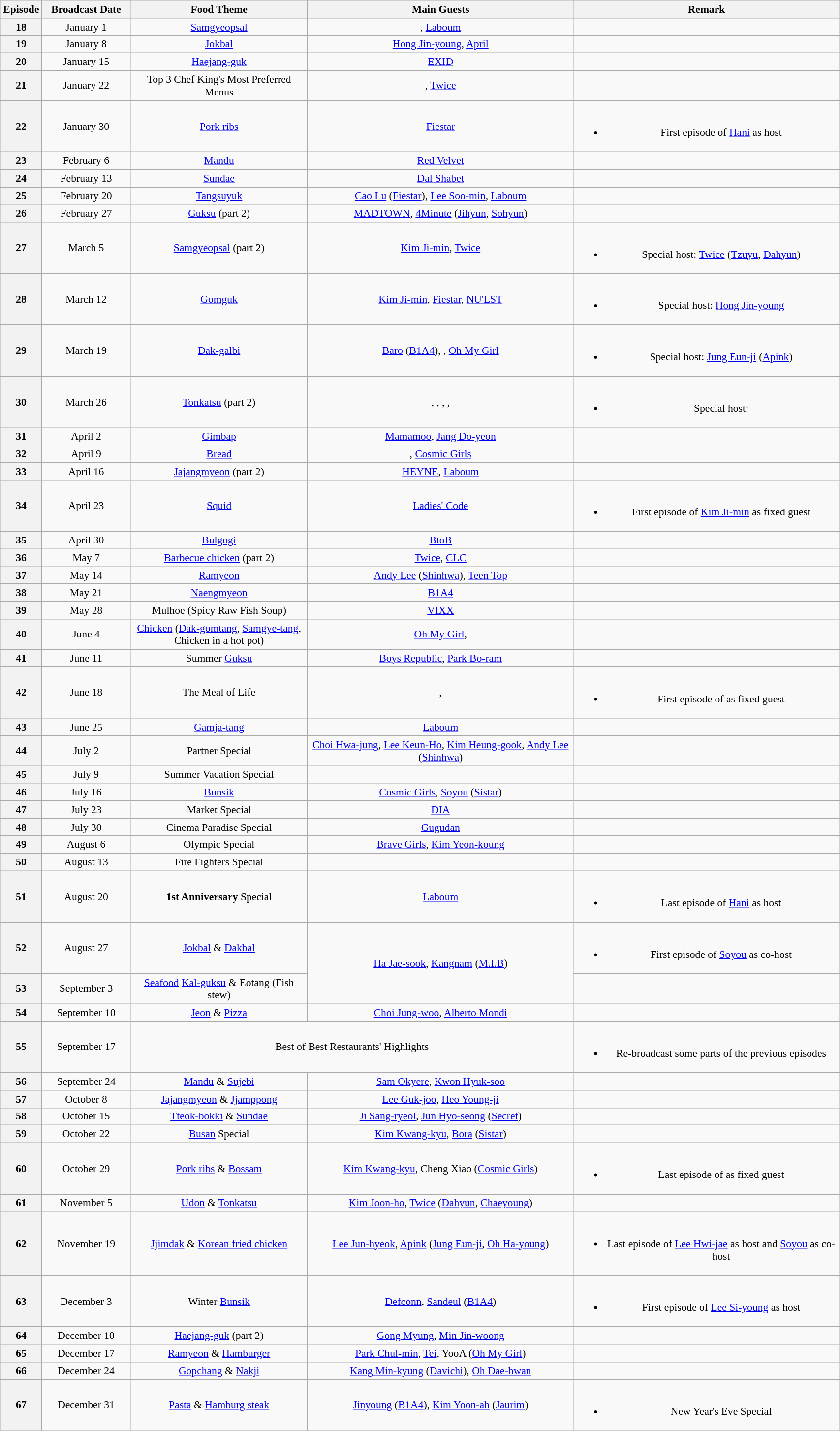<table class="wikitable" style="text-align:center; font-size:90%; width:90%;">
<tr>
<th width="1%">Episode</th>
<th width="10%">Broadcast Date</th>
<th width="20%">Food Theme</th>
<th width="30%">Main Guests</th>
<th width="30%">Remark</th>
</tr>
<tr>
<th>18</th>
<td>January 1</td>
<td><a href='#'>Samgyeopsal</a></td>
<td>, <a href='#'>Laboum</a></td>
<td></td>
</tr>
<tr>
<th>19</th>
<td>January 8</td>
<td><a href='#'>Jokbal</a></td>
<td><a href='#'>Hong Jin-young</a>, <a href='#'>April</a></td>
<td></td>
</tr>
<tr>
<th>20</th>
<td>January 15</td>
<td><a href='#'>Haejang-guk</a></td>
<td><a href='#'>EXID</a></td>
<td></td>
</tr>
<tr>
<th>21</th>
<td>January 22</td>
<td>Top 3 Chef King's Most Preferred Menus</td>
<td>, <a href='#'>Twice</a></td>
<td></td>
</tr>
<tr>
<th>22</th>
<td>January 30</td>
<td><a href='#'>Pork ribs</a></td>
<td><a href='#'>Fiestar</a></td>
<td><br><ul><li>First episode of <a href='#'>Hani</a> as host</li></ul></td>
</tr>
<tr>
<th>23</th>
<td>February 6</td>
<td><a href='#'>Mandu</a></td>
<td><a href='#'>Red Velvet</a></td>
<td></td>
</tr>
<tr>
<th>24</th>
<td>February 13</td>
<td><a href='#'>Sundae</a></td>
<td><a href='#'>Dal Shabet</a></td>
<td></td>
</tr>
<tr>
<th>25</th>
<td>February 20</td>
<td><a href='#'>Tangsuyuk</a></td>
<td><a href='#'>Cao Lu</a> (<a href='#'>Fiestar</a>), <a href='#'>Lee Soo-min</a>, <a href='#'>Laboum</a></td>
<td></td>
</tr>
<tr>
<th>26</th>
<td>February 27</td>
<td><a href='#'>Guksu</a> (part 2)</td>
<td><a href='#'>MADTOWN</a>, <a href='#'>4Minute</a> (<a href='#'>Jihyun</a>, <a href='#'>Sohyun</a>)</td>
<td></td>
</tr>
<tr>
<th>27</th>
<td>March 5</td>
<td><a href='#'>Samgyeopsal</a> (part 2)</td>
<td><a href='#'>Kim Ji-min</a>, <a href='#'>Twice</a></td>
<td><br><ul><li>Special host: <a href='#'>Twice</a> (<a href='#'>Tzuyu</a>, <a href='#'>Dahyun</a>)</li></ul></td>
</tr>
<tr>
<th>28</th>
<td>March 12</td>
<td><a href='#'>Gomguk</a></td>
<td><a href='#'>Kim Ji-min</a>, <a href='#'>Fiestar</a>, <a href='#'>NU'EST</a></td>
<td><br><ul><li>Special host: <a href='#'>Hong Jin-young</a></li></ul></td>
</tr>
<tr>
<th>29</th>
<td>March 19</td>
<td><a href='#'>Dak-galbi</a></td>
<td><a href='#'>Baro</a> (<a href='#'>B1A4</a>), , <a href='#'>Oh My Girl</a></td>
<td><br><ul><li>Special host: <a href='#'>Jung Eun-ji</a> (<a href='#'>Apink</a>)</li></ul></td>
</tr>
<tr>
<th>30</th>
<td>March 26</td>
<td><a href='#'>Tonkatsu</a> (part 2)</td>
<td>, , , , </td>
<td><br><ul><li>Special host: </li></ul></td>
</tr>
<tr>
<th>31</th>
<td>April 2</td>
<td><a href='#'>Gimbap</a></td>
<td><a href='#'>Mamamoo</a>, <a href='#'>Jang Do-yeon</a></td>
<td></td>
</tr>
<tr>
<th>32</th>
<td>April 9</td>
<td><a href='#'>Bread</a></td>
<td>, <a href='#'>Cosmic Girls</a></td>
<td></td>
</tr>
<tr>
<th>33</th>
<td>April 16</td>
<td><a href='#'>Jajangmyeon</a> (part 2)</td>
<td><a href='#'>HEYNE</a>, <a href='#'>Laboum</a></td>
<td></td>
</tr>
<tr>
<th>34</th>
<td>April 23</td>
<td><a href='#'>Squid</a></td>
<td><a href='#'>Ladies' Code</a></td>
<td><br><ul><li>First episode of <a href='#'>Kim Ji-min</a> as fixed guest</li></ul></td>
</tr>
<tr>
<th>35</th>
<td>April 30</td>
<td><a href='#'>Bulgogi</a></td>
<td><a href='#'>BtoB</a></td>
<td></td>
</tr>
<tr>
<th>36</th>
<td>May 7</td>
<td><a href='#'>Barbecue chicken</a> (part 2)</td>
<td><a href='#'>Twice</a>, <a href='#'>CLC</a></td>
<td></td>
</tr>
<tr>
<th>37</th>
<td>May 14</td>
<td><a href='#'>Ramyeon</a></td>
<td><a href='#'>Andy Lee</a> (<a href='#'>Shinhwa</a>), <a href='#'>Teen Top</a></td>
<td></td>
</tr>
<tr>
<th>38</th>
<td>May 21</td>
<td><a href='#'>Naengmyeon</a></td>
<td><a href='#'>B1A4</a></td>
<td></td>
</tr>
<tr>
<th>39</th>
<td>May 28</td>
<td>Mulhoe (Spicy Raw Fish Soup)</td>
<td><a href='#'>VIXX</a></td>
<td></td>
</tr>
<tr>
<th>40</th>
<td>June 4</td>
<td><a href='#'>Chicken</a> (<a href='#'>Dak-gomtang</a>, <a href='#'>Samgye-tang</a>, Chicken in a hot pot)</td>
<td><a href='#'>Oh My Girl</a>, </td>
<td></td>
</tr>
<tr>
<th>41</th>
<td>June 11</td>
<td>Summer <a href='#'>Guksu</a></td>
<td><a href='#'>Boys Republic</a>, <a href='#'>Park Bo-ram</a></td>
<td></td>
</tr>
<tr>
<th>42</th>
<td>June 18</td>
<td>The Meal of Life</td>
<td>, </td>
<td><br><ul><li>First episode of  as fixed guest</li></ul></td>
</tr>
<tr>
<th>43</th>
<td>June 25</td>
<td><a href='#'>Gamja-tang</a></td>
<td><a href='#'>Laboum</a></td>
<td></td>
</tr>
<tr>
<th>44</th>
<td>July 2</td>
<td>Partner Special</td>
<td><a href='#'>Choi Hwa-jung</a>, <a href='#'>Lee Keun-Ho</a>, <a href='#'>Kim Heung-gook</a>, <a href='#'>Andy Lee</a> (<a href='#'>Shinhwa</a>)</td>
<td></td>
</tr>
<tr>
<th>45</th>
<td>July 9</td>
<td>Summer Vacation Special</td>
<td></td>
<td></td>
</tr>
<tr>
<th>46</th>
<td>July 16</td>
<td><a href='#'>Bunsik</a></td>
<td><a href='#'>Cosmic Girls</a>, <a href='#'>Soyou</a> (<a href='#'>Sistar</a>)</td>
<td></td>
</tr>
<tr>
<th>47</th>
<td>July 23</td>
<td>Market Special</td>
<td><a href='#'>DIA</a></td>
<td></td>
</tr>
<tr>
<th>48</th>
<td>July 30</td>
<td>Cinema Paradise Special</td>
<td><a href='#'>Gugudan</a></td>
<td></td>
</tr>
<tr>
<th>49</th>
<td>August 6</td>
<td>Olympic Special</td>
<td><a href='#'>Brave Girls</a>, <a href='#'>Kim Yeon-koung</a></td>
<td></td>
</tr>
<tr>
<th>50</th>
<td>August 13</td>
<td>Fire Fighters Special</td>
<td></td>
<td></td>
</tr>
<tr>
<th>51</th>
<td>August 20</td>
<td><strong>1st Anniversary</strong> Special</td>
<td><a href='#'>Laboum</a></td>
<td><br><ul><li>Last episode of <a href='#'>Hani</a> as host</li></ul></td>
</tr>
<tr>
<th>52</th>
<td>August 27</td>
<td><a href='#'>Jokbal</a> & <a href='#'>Dakbal</a></td>
<td rowspan=2><a href='#'>Ha Jae-sook</a>, <a href='#'>Kangnam</a> (<a href='#'>M.I.B</a>)</td>
<td><br><ul><li>First episode of <a href='#'>Soyou</a> as co-host</li></ul></td>
</tr>
<tr>
<th>53</th>
<td>September 3</td>
<td><a href='#'>Seafood</a> <a href='#'>Kal-guksu</a> & Eotang (Fish stew)</td>
<td></td>
</tr>
<tr>
<th>54</th>
<td>September 10</td>
<td><a href='#'>Jeon</a> & <a href='#'>Pizza</a></td>
<td><a href='#'>Choi Jung-woo</a>, <a href='#'>Alberto Mondi</a></td>
<td></td>
</tr>
<tr>
<th>55</th>
<td>September 17</td>
<td colspan=2>Best of Best Restaurants' Highlights</td>
<td><br><ul><li>Re-broadcast some parts of the previous episodes</li></ul></td>
</tr>
<tr>
<th>56</th>
<td>September 24</td>
<td><a href='#'>Mandu</a> & <a href='#'>Sujebi</a></td>
<td><a href='#'>Sam Okyere</a>, <a href='#'>Kwon Hyuk-soo</a></td>
<td></td>
</tr>
<tr>
<th>57</th>
<td>October 8</td>
<td><a href='#'>Jajangmyeon</a> & <a href='#'>Jjamppong</a></td>
<td><a href='#'>Lee Guk-joo</a>, <a href='#'>Heo Young-ji</a></td>
<td></td>
</tr>
<tr>
<th>58</th>
<td>October 15</td>
<td><a href='#'>Tteok-bokki</a> & <a href='#'>Sundae</a></td>
<td><a href='#'>Ji Sang-ryeol</a>, <a href='#'>Jun Hyo-seong</a> (<a href='#'>Secret</a>)</td>
<td></td>
</tr>
<tr>
<th>59</th>
<td>October 22</td>
<td><a href='#'>Busan</a> Special</td>
<td><a href='#'>Kim Kwang-kyu</a>, <a href='#'>Bora</a> (<a href='#'>Sistar</a>)</td>
<td></td>
</tr>
<tr>
<th>60</th>
<td>October 29</td>
<td><a href='#'>Pork ribs</a> & <a href='#'>Bossam</a></td>
<td><a href='#'>Kim Kwang-kyu</a>, Cheng Xiao (<a href='#'>Cosmic Girls</a>)</td>
<td><br><ul><li>Last episode of  as fixed guest</li></ul></td>
</tr>
<tr>
<th>61</th>
<td>November 5</td>
<td><a href='#'>Udon</a> & <a href='#'>Tonkatsu</a></td>
<td><a href='#'>Kim Joon-ho</a>, <a href='#'>Twice</a> (<a href='#'>Dahyun</a>, <a href='#'>Chaeyoung</a>)</td>
<td></td>
</tr>
<tr>
<th>62</th>
<td>November 19</td>
<td><a href='#'>Jjimdak</a> & <a href='#'>Korean fried chicken</a></td>
<td><a href='#'>Lee Jun-hyeok</a>, <a href='#'>Apink</a> (<a href='#'>Jung Eun-ji</a>, <a href='#'>Oh Ha-young</a>)</td>
<td><br><ul><li>Last episode of <a href='#'>Lee Hwi-jae</a> as host and <a href='#'>Soyou</a> as co-host</li></ul></td>
</tr>
<tr>
<th>63</th>
<td>December 3</td>
<td>Winter <a href='#'>Bunsik</a></td>
<td><a href='#'>Defconn</a>, <a href='#'>Sandeul</a> (<a href='#'>B1A4</a>)</td>
<td><br><ul><li>First episode of <a href='#'>Lee Si-young</a> as host</li></ul></td>
</tr>
<tr>
<th>64</th>
<td>December 10</td>
<td><a href='#'>Haejang-guk</a> (part 2)</td>
<td><a href='#'>Gong Myung</a>, <a href='#'>Min Jin-woong</a></td>
<td></td>
</tr>
<tr>
<th>65</th>
<td>December 17</td>
<td><a href='#'>Ramyeon</a> & <a href='#'>Hamburger</a></td>
<td><a href='#'>Park Chul-min</a>, <a href='#'>Tei</a>, YooA (<a href='#'>Oh My Girl</a>)</td>
<td></td>
</tr>
<tr>
<th>66</th>
<td>December 24</td>
<td><a href='#'>Gopchang</a> & <a href='#'>Nakji</a></td>
<td><a href='#'>Kang Min-kyung</a> (<a href='#'>Davichi</a>), <a href='#'>Oh Dae-hwan</a></td>
<td></td>
</tr>
<tr>
<th>67</th>
<td>December 31</td>
<td><a href='#'>Pasta</a> & <a href='#'>Hamburg steak</a></td>
<td><a href='#'>Jinyoung</a> (<a href='#'>B1A4</a>), <a href='#'>Kim Yoon-ah</a> (<a href='#'>Jaurim</a>)</td>
<td><br><ul><li>New Year's Eve Special</li></ul></td>
</tr>
</table>
